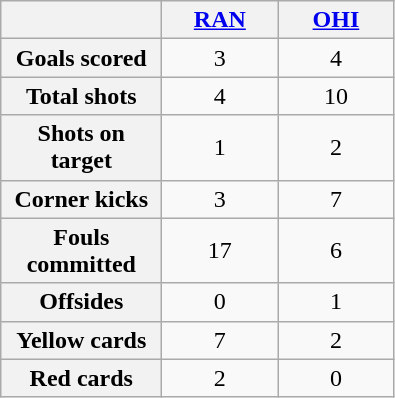<table class="wikitable plainrowheaders" style="text-align:center">
<tr>
<th scope="col" style="width:100px"></th>
<th scope="col" style="width:70px"><a href='#'>RAN</a></th>
<th scope="col" style="width:70px"><a href='#'>OHI</a></th>
</tr>
<tr>
<th scope=row>Goals scored</th>
<td>3</td>
<td>4</td>
</tr>
<tr>
<th scope=row>Total shots</th>
<td>4</td>
<td>10</td>
</tr>
<tr>
<th scope=row>Shots on target</th>
<td>1</td>
<td>2</td>
</tr>
<tr>
<th scope=row>Corner kicks</th>
<td>3</td>
<td>7</td>
</tr>
<tr>
<th scope=row>Fouls committed</th>
<td>17</td>
<td>6</td>
</tr>
<tr>
<th scope=row>Offsides</th>
<td>0</td>
<td>1</td>
</tr>
<tr>
<th scope=row>Yellow cards</th>
<td>7</td>
<td>2</td>
</tr>
<tr>
<th scope=row>Red cards</th>
<td>2</td>
<td>0</td>
</tr>
</table>
